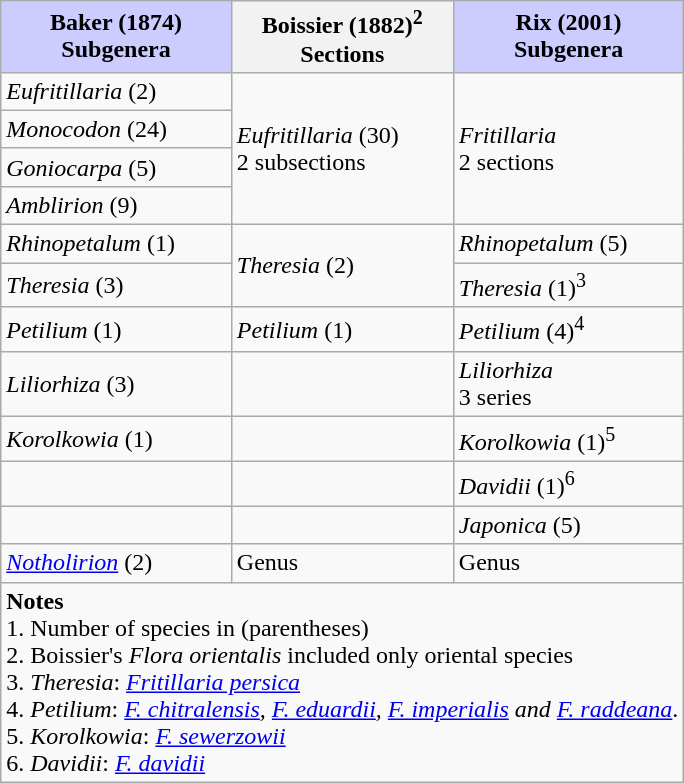<table class="wikitable" border="1">
<tr>
<th style="background: #ccf;">Baker (1874)<br>Subgenera</th>
<th>Boissier (1882)<sup>2</sup><br>Sections</th>
<th style="background: #ccf;">Rix (2001)<br>Subgenera</th>
</tr>
<tr>
<td><em>Eufritillaria</em> (2)</td>
<td rowspan=4><em>Eufritillaria</em> (30)<br>2 subsections</td>
<td rowspan=4><em>Fritillaria</em><br>2 sections</td>
</tr>
<tr>
<td><em>Monocodon</em> (24)</td>
</tr>
<tr>
<td><em>Goniocarpa</em> (5)</td>
</tr>
<tr>
<td><em>Amblirion</em> (9)</td>
</tr>
<tr>
<td><em>Rhinopetalum</em> (1)</td>
<td rowspan=2><em>Theresia</em> (2)</td>
<td><em>Rhinopetalum</em> (5)</td>
</tr>
<tr>
<td><em>Theresia</em> (3)</td>
<td><em>Theresia</em> (1)<sup>3</sup></td>
</tr>
<tr>
<td><em>Petilium</em> (1)</td>
<td><em>Petilium</em> (1)</td>
<td><em>Petilium</em> (4)<sup>4</sup></td>
</tr>
<tr>
<td><em>Liliorhiza</em> (3)</td>
<td></td>
<td><em>Liliorhiza</em><br>3 series</td>
</tr>
<tr>
<td><em>Korolkowia</em> (1)</td>
<td></td>
<td><em>Korolkowia</em> (1)<sup>5</sup></td>
</tr>
<tr>
<td></td>
<td></td>
<td><em>Davidii</em> (1)<sup>6</sup></td>
</tr>
<tr>
<td></td>
<td></td>
<td><em>Japonica</em> (5)</td>
</tr>
<tr>
<td><em><a href='#'>Notholirion</a></em> (2)</td>
<td>Genus</td>
<td>Genus</td>
</tr>
<tr>
<td colspan=3><strong>Notes</strong><br>1. Number of species in (parentheses)<br>
2. Boissier's <em>Flora orientalis</em> included only oriental species<br>
3. <em>Theresia</em>: <em><a href='#'>Fritillaria persica</a></em><br>
4. <em>Petilium</em>:  <em><a href='#'>F. chitralensis</a>, <a href='#'>F. eduardii</a>, <a href='#'>F. imperialis</a> and <a href='#'>F. raddeana</a></em>.<br>
5. <em>Korolkowia</em>: <em><a href='#'>F. sewerzowii</a></em><br>
6. <em>Davidii</em>: <em><a href='#'>F. davidii</a></em></td>
</tr>
</table>
